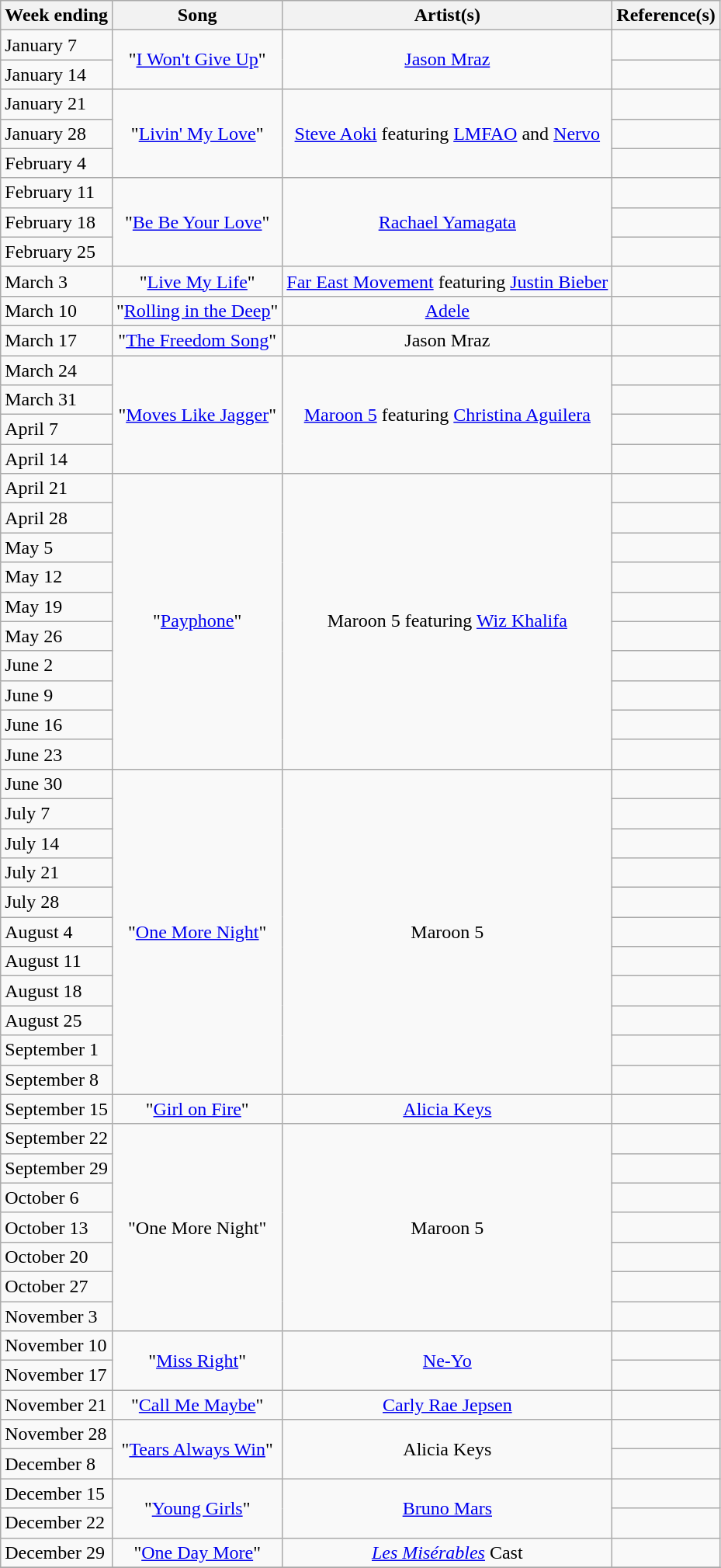<table class="wikitable">
<tr>
<th style="text-align: center;">Week ending</th>
<th style="text-align: center;">Song</th>
<th style="text-align: center;">Artist(s)</th>
<th style="text-align: center;">Reference(s)</th>
</tr>
<tr>
<td>January 7</td>
<td style="text-align: center;" rowspan="2">"<a href='#'>I Won't Give Up</a>"</td>
<td style="text-align: center;" rowspan="2"><a href='#'>Jason Mraz</a></td>
<td style="text-align: center;"></td>
</tr>
<tr>
<td>January 14</td>
<td style="text-align: center;"></td>
</tr>
<tr>
<td>January 21</td>
<td style="text-align: center;" rowspan="3">"<a href='#'>Livin' My Love</a>"</td>
<td style="text-align: center;" rowspan="3"><a href='#'>Steve Aoki</a> featuring <a href='#'>LMFAO</a> and <a href='#'>Nervo</a></td>
<td style="text-align: center;"></td>
</tr>
<tr>
<td>January 28</td>
<td style="text-align: center;"></td>
</tr>
<tr>
<td>February 4</td>
<td style="text-align: center;"></td>
</tr>
<tr>
<td>February 11</td>
<td style="text-align: center;" rowspan="3">"<a href='#'>Be Be Your Love</a>"</td>
<td style="text-align: center;" rowspan="3"><a href='#'>Rachael Yamagata</a></td>
<td style="text-align: center;"></td>
</tr>
<tr>
<td>February 18</td>
<td style="text-align: center;"></td>
</tr>
<tr>
<td>February 25</td>
<td style="text-align: center;"></td>
</tr>
<tr>
<td>March 3</td>
<td style="text-align: center;" rowspan="1">"<a href='#'>Live My Life</a>"</td>
<td style="text-align: center;" rowspan="1"><a href='#'>Far East Movement</a> featuring <a href='#'>Justin Bieber</a></td>
<td style="text-align: center;"></td>
</tr>
<tr>
<td>March 10</td>
<td style="text-align: center;" rowspan="1">"<a href='#'>Rolling in the Deep</a>"</td>
<td style="text-align: center;" rowspan="1"><a href='#'>Adele</a></td>
<td style="text-align: center;"></td>
</tr>
<tr>
<td>March 17</td>
<td style="text-align: center;" rowspan="1">"<a href='#'>The Freedom Song</a>"</td>
<td style="text-align: center;" rowspan="1">Jason Mraz</td>
<td style="text-align: center;"></td>
</tr>
<tr>
<td>March 24</td>
<td style="text-align: center;" rowspan="4">"<a href='#'>Moves Like Jagger</a>"</td>
<td style="text-align: center;" rowspan="4"><a href='#'>Maroon 5</a> featuring <a href='#'>Christina Aguilera</a></td>
<td style="text-align: center;"></td>
</tr>
<tr>
<td>March 31</td>
<td style="text-align: center;"></td>
</tr>
<tr>
<td>April 7</td>
<td style="text-align: center;"></td>
</tr>
<tr>
<td>April 14</td>
<td style="text-align: center;"></td>
</tr>
<tr>
<td>April 21</td>
<td style="text-align: center;" rowspan="10">"<a href='#'>Payphone</a>"</td>
<td style="text-align: center;" rowspan="10">Maroon 5 featuring <a href='#'>Wiz Khalifa</a></td>
<td style="text-align: center;"></td>
</tr>
<tr>
<td>April 28</td>
<td style="text-align: center;"></td>
</tr>
<tr>
<td>May 5</td>
<td style="text-align: center;"></td>
</tr>
<tr>
<td>May 12</td>
<td style="text-align: center;"></td>
</tr>
<tr>
<td>May 19</td>
<td style="text-align: center;"></td>
</tr>
<tr>
<td>May 26</td>
<td style="text-align: center;"></td>
</tr>
<tr>
<td>June 2</td>
<td style="text-align: center;"></td>
</tr>
<tr>
<td>June 9</td>
<td style="text-align: center;"></td>
</tr>
<tr>
<td>June 16</td>
<td style="text-align: center;"></td>
</tr>
<tr>
<td>June 23</td>
<td style="text-align: center;"></td>
</tr>
<tr>
<td>June 30</td>
<td style="text-align: center;" rowspan="11">"<a href='#'>One More Night</a>"</td>
<td style="text-align: center;" rowspan="11">Maroon 5</td>
<td style="text-align: center;"></td>
</tr>
<tr>
<td>July 7</td>
<td style="text-align: center;"></td>
</tr>
<tr>
<td>July 14</td>
<td style="text-align: center;"></td>
</tr>
<tr>
<td>July 21</td>
<td style="text-align: center;"></td>
</tr>
<tr>
<td>July 28</td>
<td style="text-align: center;"></td>
</tr>
<tr>
<td>August 4</td>
<td style="text-align: center;"></td>
</tr>
<tr>
<td>August 11</td>
<td style="text-align: center;"></td>
</tr>
<tr>
<td>August 18</td>
<td style="text-align: center;"></td>
</tr>
<tr>
<td>August 25</td>
<td style="text-align: center;"></td>
</tr>
<tr>
<td>September 1</td>
<td style="text-align: center;"></td>
</tr>
<tr>
<td>September 8</td>
<td style="text-align: center;"></td>
</tr>
<tr>
<td>September 15</td>
<td style="text-align: center;" rowspan="1">"<a href='#'>Girl on Fire</a>"</td>
<td style="text-align: center;" rowspan="1"><a href='#'>Alicia Keys</a></td>
<td style="text-align: center;"></td>
</tr>
<tr>
<td>September 22</td>
<td style="text-align: center;" rowspan="7">"One More Night"</td>
<td style="text-align: center;" rowspan="7">Maroon 5</td>
<td style="text-align: center;"></td>
</tr>
<tr>
<td>September 29</td>
<td style="text-align: center;"></td>
</tr>
<tr>
<td>October 6</td>
<td style="text-align: center;"></td>
</tr>
<tr>
<td>October 13</td>
<td style="text-align: center;"></td>
</tr>
<tr>
<td>October 20</td>
<td style="text-align: center;"></td>
</tr>
<tr>
<td>October 27</td>
<td style="text-align: center;"></td>
</tr>
<tr>
<td>November 3</td>
<td style="text-align: center;"></td>
</tr>
<tr>
<td>November 10</td>
<td style="text-align: center;" rowspan="2">"<a href='#'>Miss Right</a>"</td>
<td style="text-align: center;" rowspan="2"><a href='#'>Ne-Yo</a></td>
<td style="text-align: center;"></td>
</tr>
<tr>
<td>November 17</td>
<td style="text-align: center;"></td>
</tr>
<tr>
<td>November 21</td>
<td style="text-align: center;" rowspan="1">"<a href='#'>Call Me Maybe</a>"</td>
<td style="text-align: center;" rowspan="1"><a href='#'>Carly Rae Jepsen</a></td>
<td style="text-align: center;"></td>
</tr>
<tr>
<td>November 28</td>
<td style="text-align: center;" rowspan="2">"<a href='#'>Tears Always Win</a>"</td>
<td style="text-align: center;" rowspan="2">Alicia Keys</td>
<td style="text-align: center;"></td>
</tr>
<tr>
<td>December 8</td>
<td style="text-align: center;"></td>
</tr>
<tr>
<td>December 15</td>
<td style="text-align: center;" rowspan="2">"<a href='#'>Young Girls</a>"</td>
<td style="text-align: center;" rowspan="2"><a href='#'>Bruno Mars</a></td>
<td style="text-align: center;"></td>
</tr>
<tr>
<td>December 22</td>
<td style="text-align: center;"></td>
</tr>
<tr>
<td>December 29</td>
<td style="text-align: center;" rowspan="1">"<a href='#'>One Day More</a>"</td>
<td style="text-align: center;" rowspan="1"><em><a href='#'>Les Misérables</a></em> Cast</td>
<td style="text-align: center;"></td>
</tr>
<tr>
</tr>
</table>
